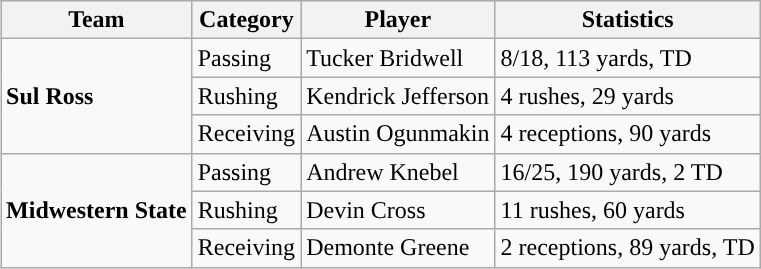<table class="wikitable" style="float: right;">
<tr>
<th>Team</th>
<th>Category</th>
<th>Player</th>
<th>Statistics</th>
</tr>
<tr>
<td rowspan=3><strong>Sul Ross</strong></td>
<td>Passing</td>
<td>Tucker Bridwell</td>
<td>8/18, 113 yards, TD</td>
</tr>
<tr>
<td>Rushing</td>
<td>Kendrick Jefferson</td>
<td>4 rushes, 29 yards</td>
</tr>
<tr>
<td>Receiving</td>
<td>Austin Ogunmakin</td>
<td>4 receptions, 90 yards</td>
</tr>
<tr>
<td rowspan=3><strong>Midwestern State</strong></td>
<td>Passing</td>
<td>Andrew Knebel</td>
<td>16/25, 190 yards, 2 TD</td>
</tr>
<tr>
<td>Rushing</td>
<td>Devin Cross</td>
<td>11 rushes, 60 yards</td>
</tr>
<tr>
<td>Receiving</td>
<td>Demonte Greene</td>
<td>2 receptions, 89 yards, TD</td>
</tr>
</table>
